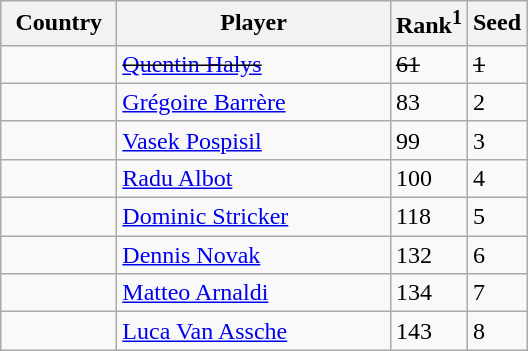<table class="sortable wikitable">
<tr>
<th width="70">Country</th>
<th width="175">Player</th>
<th>Rank<sup>1</sup></th>
<th>Seed</th>
</tr>
<tr>
<td><s></s></td>
<td><s><a href='#'>Quentin Halys</a></s></td>
<td><s>61</s></td>
<td><s>1</s></td>
</tr>
<tr>
<td></td>
<td><a href='#'>Grégoire Barrère</a></td>
<td>83</td>
<td>2</td>
</tr>
<tr>
<td></td>
<td><a href='#'>Vasek Pospisil</a></td>
<td>99</td>
<td>3</td>
</tr>
<tr>
<td></td>
<td><a href='#'>Radu Albot</a></td>
<td>100</td>
<td>4</td>
</tr>
<tr>
<td></td>
<td><a href='#'>Dominic Stricker</a></td>
<td>118</td>
<td>5</td>
</tr>
<tr>
<td></td>
<td><a href='#'>Dennis Novak</a></td>
<td>132</td>
<td>6</td>
</tr>
<tr>
<td></td>
<td><a href='#'>Matteo Arnaldi</a></td>
<td>134</td>
<td>7</td>
</tr>
<tr>
<td></td>
<td><a href='#'>Luca Van Assche</a></td>
<td>143</td>
<td>8</td>
</tr>
</table>
